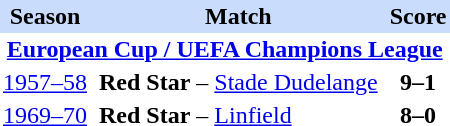<table class="toccolours" border="0" cellpadding="2" cellspacing="0"  style="float:left; margin:0.5em;">
<tr style="background:#cadcfb;">
<th>Season</th>
<th></th>
<th>Match</th>
<th></th>
<th>Score</th>
</tr>
<tr>
<th colspan=5 style="background:#fff;"><a href='#'>European Cup / UEFA Champions League</a></th>
</tr>
<tr>
<td style="text-align:center;"><a href='#'>1957–58</a></td>
<td></td>
<td style="text-align:left;"><strong>Red Star</strong> – <a href='#'>Stade Dudelange</a></td>
<td></td>
<td style="text-align:center;"><strong>9–1</strong></td>
</tr>
<tr>
<td style="text-align:center;"><a href='#'>1969–70</a></td>
<td></td>
<td style="text-align:left;"><strong>Red Star</strong> – <a href='#'>Linfield</a></td>
<td></td>
<td style="text-align:center;"><strong>8–0</strong></td>
</tr>
</table>
